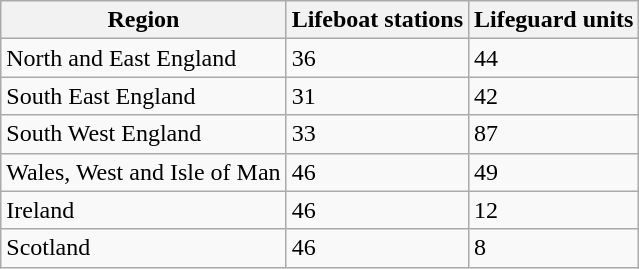<table class="wikitable sortable">
<tr>
<th>Region</th>
<th>Lifeboat stations</th>
<th>Lifeguard units</th>
</tr>
<tr>
<td>North and East England</td>
<td>36</td>
<td>44</td>
</tr>
<tr>
<td>South East England</td>
<td>31</td>
<td>42</td>
</tr>
<tr>
<td>South West England</td>
<td>33</td>
<td>87</td>
</tr>
<tr>
<td>Wales, West and Isle of Man</td>
<td>46</td>
<td>49</td>
</tr>
<tr>
<td>Ireland</td>
<td>46</td>
<td>12</td>
</tr>
<tr>
<td>Scotland</td>
<td>46</td>
<td>8</td>
</tr>
</table>
